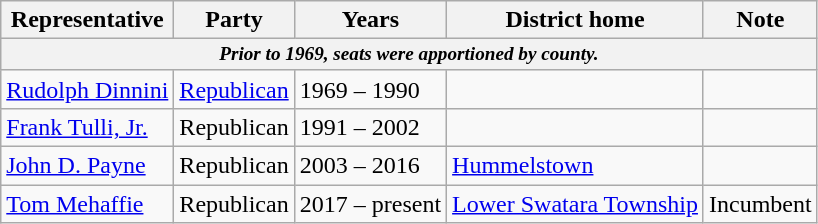<table class=wikitable>
<tr valign=bottom>
<th>Representative</th>
<th>Party</th>
<th>Years</th>
<th>District home</th>
<th>Note</th>
</tr>
<tr>
<th colspan=5 style="font-size: 80%;"><em>Prior to 1969, seats were apportioned by county.</em></th>
</tr>
<tr>
<td><a href='#'>Rudolph Dinnini</a></td>
<td><a href='#'>Republican</a></td>
<td>1969 – 1990</td>
<td></td>
<td></td>
</tr>
<tr>
<td><a href='#'>Frank Tulli, Jr.</a></td>
<td>Republican</td>
<td>1991 – 2002</td>
<td></td>
<td></td>
</tr>
<tr>
<td><a href='#'>John D. Payne</a></td>
<td>Republican</td>
<td>2003 – 2016</td>
<td><a href='#'>Hummelstown</a></td>
<td></td>
</tr>
<tr>
<td><a href='#'>Tom Mehaffie</a></td>
<td>Republican</td>
<td>2017 – present</td>
<td><a href='#'>Lower Swatara Township</a></td>
<td>Incumbent</td>
</tr>
</table>
